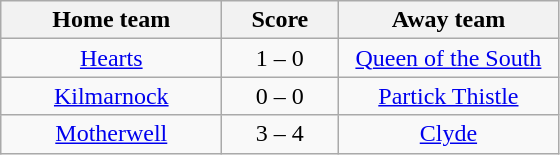<table class="wikitable" style="text-align: center">
<tr>
<th width=140>Home team</th>
<th width=70>Score</th>
<th width=140>Away team</th>
</tr>
<tr>
<td><a href='#'>Hearts</a></td>
<td>1 – 0</td>
<td><a href='#'>Queen of the South</a></td>
</tr>
<tr>
<td><a href='#'>Kilmarnock</a></td>
<td>0 – 0</td>
<td><a href='#'>Partick Thistle</a></td>
</tr>
<tr>
<td><a href='#'>Motherwell</a></td>
<td>3 – 4</td>
<td><a href='#'>Clyde</a></td>
</tr>
</table>
